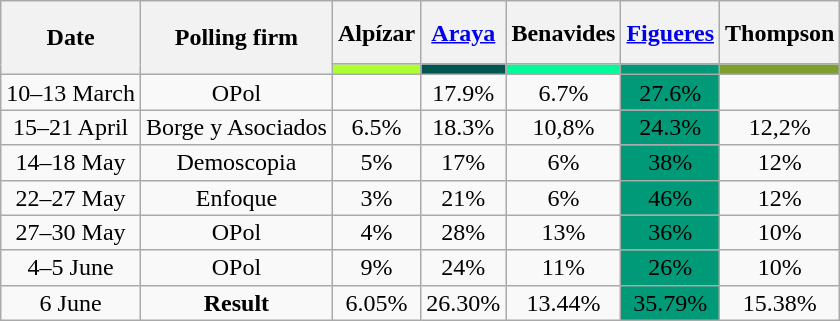<table class="wikitable" style="text-align:center; font-size:100%; line-height:16px">
<tr style="height:42px;">
<th rowspan=2 class="unsortable">Date</th>
<th rowspan=2>Polling firm</th>
<th>Alpízar</th>
<th><a href='#'>Araya</a></th>
<th>Benavides</th>
<th><a href='#'>Figueres</a></th>
<th>Thompson</th>
</tr>
<tr>
<td bgcolor=#ADFF2F></td>
<td bgcolor=#00554E></td>
<td bgcolor=#00FA9A></td>
<td bgcolor=#009A79></td>
<td bgcolor=#7E9F2E></td>
</tr>
<tr>
<td>10–13 March</td>
<td>OPol</td>
<td></td>
<td>17.9%</td>
<td>6.7%</td>
<td align="center" style="background:#009A79">27.6%</td>
<td></td>
</tr>
<tr>
<td>15–21 April</td>
<td>Borge y Asociados</td>
<td>6.5%</td>
<td>18.3%</td>
<td>10,8%</td>
<td align="center" style="background:#009A79">24.3%</td>
<td>12,2%</td>
</tr>
<tr>
<td>14–18 May</td>
<td>Demoscopia</td>
<td>5%</td>
<td>17%</td>
<td>6%</td>
<td align="center" style="background:#009A79">38%</td>
<td>12%</td>
</tr>
<tr>
<td>22–27 May</td>
<td>Enfoque </td>
<td>3%</td>
<td>21%</td>
<td>6%</td>
<td align="center" style="background:#009A79">46%</td>
<td>12%</td>
</tr>
<tr>
<td>27–30 May</td>
<td>OPol</td>
<td>4%</td>
<td>28%</td>
<td>13%</td>
<td align="center" style="background:#009A79">36%</td>
<td>10%</td>
</tr>
<tr>
<td>4–5 June</td>
<td>OPol</td>
<td>9%</td>
<td>24%</td>
<td>11%</td>
<td align="center" style="background:#009A79">26%</td>
<td>10%</td>
</tr>
<tr>
<td>6 June</td>
<td><strong>Result</strong></td>
<td>6.05%</td>
<td>26.30%</td>
<td>13.44%</td>
<td align="center" style="background:#009A79">35.79%</td>
<td>15.38%</td>
</tr>
</table>
